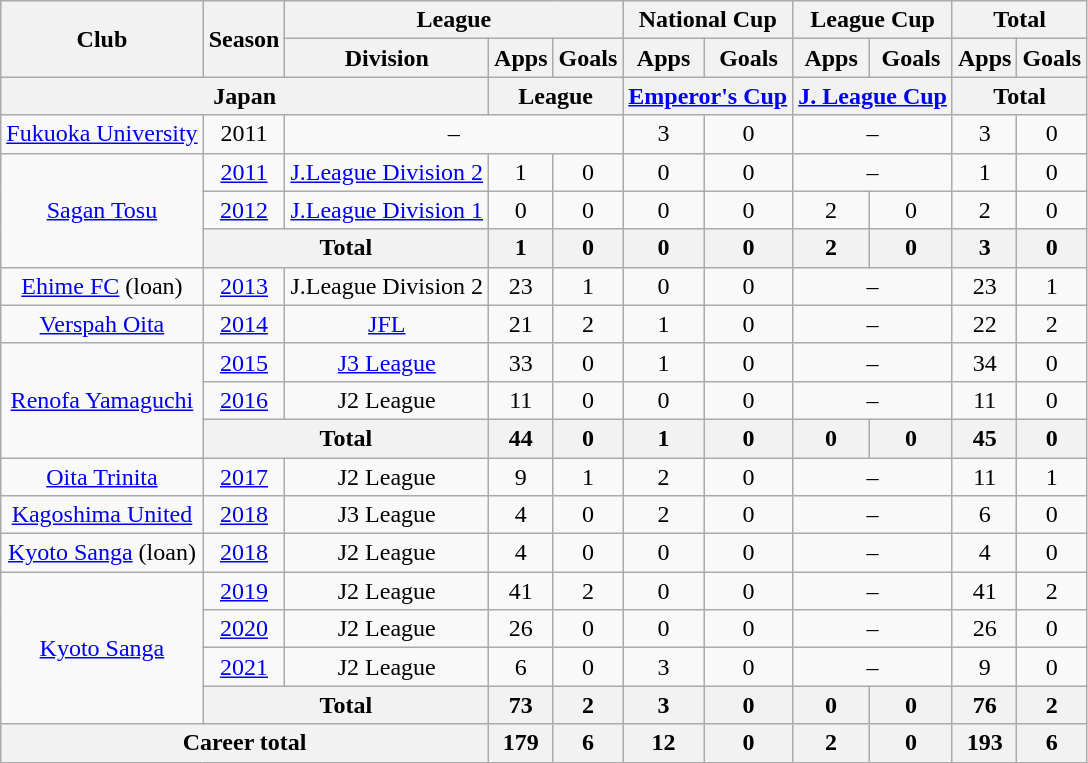<table class="wikitable" style="text-align:center">
<tr>
<th rowspan=2>Club</th>
<th rowspan=2>Season</th>
<th colspan=3>League</th>
<th colspan=2>National Cup</th>
<th colspan=2>League Cup</th>
<th colspan=2>Total</th>
</tr>
<tr>
<th>Division</th>
<th>Apps</th>
<th>Goals</th>
<th>Apps</th>
<th>Goals</th>
<th>Apps</th>
<th>Goals</th>
<th>Apps</th>
<th>Goals</th>
</tr>
<tr>
<th colspan=3>Japan</th>
<th colspan=2>League</th>
<th colspan=2><a href='#'>Emperor's Cup</a></th>
<th colspan=2><a href='#'>J. League Cup</a></th>
<th colspan=2>Total</th>
</tr>
<tr>
<td><a href='#'>Fukuoka University</a></td>
<td>2011</td>
<td colspan="3">–</td>
<td>3</td>
<td>0</td>
<td colspan="2">–</td>
<td>3</td>
<td>0</td>
</tr>
<tr>
<td rowspan="3"><a href='#'>Sagan Tosu</a></td>
<td><a href='#'>2011</a></td>
<td><a href='#'>J.League Division 2</a></td>
<td>1</td>
<td>0</td>
<td>0</td>
<td>0</td>
<td colspan="2">–</td>
<td>1</td>
<td>0</td>
</tr>
<tr>
<td><a href='#'>2012</a></td>
<td><a href='#'>J.League Division 1</a></td>
<td>0</td>
<td>0</td>
<td>0</td>
<td>0</td>
<td>2</td>
<td>0</td>
<td>2</td>
<td>0</td>
</tr>
<tr>
<th colspan="2">Total</th>
<th>1</th>
<th>0</th>
<th>0</th>
<th>0</th>
<th>2</th>
<th>0</th>
<th>3</th>
<th>0</th>
</tr>
<tr>
<td><a href='#'>Ehime FC</a> (loan)</td>
<td><a href='#'>2013</a></td>
<td>J.League Division 2</td>
<td>23</td>
<td>1</td>
<td>0</td>
<td>0</td>
<td colspan="2">–</td>
<td>23</td>
<td>1</td>
</tr>
<tr>
<td><a href='#'>Verspah Oita</a></td>
<td><a href='#'>2014</a></td>
<td><a href='#'>JFL</a></td>
<td>21</td>
<td>2</td>
<td>1</td>
<td>0</td>
<td colspan="2">–</td>
<td>22</td>
<td>2</td>
</tr>
<tr>
<td rowspan="3"><a href='#'>Renofa Yamaguchi</a></td>
<td><a href='#'>2015</a></td>
<td><a href='#'>J3 League</a></td>
<td>33</td>
<td>0</td>
<td>1</td>
<td>0</td>
<td colspan="2">–</td>
<td>34</td>
<td>0</td>
</tr>
<tr>
<td><a href='#'>2016</a></td>
<td>J2 League</td>
<td>11</td>
<td>0</td>
<td>0</td>
<td>0</td>
<td colspan="2">–</td>
<td>11</td>
<td>0</td>
</tr>
<tr>
<th colspan="2">Total</th>
<th>44</th>
<th>0</th>
<th>1</th>
<th>0</th>
<th>0</th>
<th>0</th>
<th>45</th>
<th>0</th>
</tr>
<tr>
<td><a href='#'>Oita Trinita</a></td>
<td><a href='#'>2017</a></td>
<td>J2 League</td>
<td>9</td>
<td>1</td>
<td>2</td>
<td>0</td>
<td colspan="2">–</td>
<td>11</td>
<td>1</td>
</tr>
<tr>
<td><a href='#'>Kagoshima United</a></td>
<td><a href='#'>2018</a></td>
<td>J3 League</td>
<td>4</td>
<td>0</td>
<td>2</td>
<td>0</td>
<td colspan="2">–</td>
<td>6</td>
<td>0</td>
</tr>
<tr>
<td><a href='#'>Kyoto Sanga</a> (loan)</td>
<td><a href='#'>2018</a></td>
<td>J2 League</td>
<td>4</td>
<td>0</td>
<td>0</td>
<td>0</td>
<td colspan="2">–</td>
<td>4</td>
<td>0</td>
</tr>
<tr>
<td rowspan="4"><a href='#'>Kyoto Sanga</a></td>
<td><a href='#'>2019</a></td>
<td>J2 League</td>
<td>41</td>
<td>2</td>
<td>0</td>
<td>0</td>
<td colspan="2">–</td>
<td>41</td>
<td>2</td>
</tr>
<tr>
<td><a href='#'>2020</a></td>
<td>J2 League</td>
<td>26</td>
<td>0</td>
<td>0</td>
<td>0</td>
<td colspan="2">–</td>
<td>26</td>
<td>0</td>
</tr>
<tr>
<td><a href='#'>2021</a></td>
<td>J2 League</td>
<td>6</td>
<td>0</td>
<td>3</td>
<td>0</td>
<td colspan="2">–</td>
<td>9</td>
<td>0</td>
</tr>
<tr>
<th colspan="2">Total</th>
<th>73</th>
<th>2</th>
<th>3</th>
<th>0</th>
<th>0</th>
<th>0</th>
<th>76</th>
<th>2</th>
</tr>
<tr>
<th colspan=3>Career total</th>
<th>179</th>
<th>6</th>
<th>12</th>
<th>0</th>
<th>2</th>
<th>0</th>
<th>193</th>
<th>6</th>
</tr>
</table>
